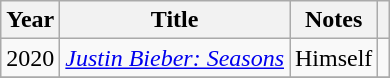<table class="wikitable sortable">
<tr>
<th scope="col">Year</th>
<th scope="col">Title</th>
<th scope="col">Notes</th>
<th scope="col" class="unsortable"></th>
</tr>
<tr>
<td>2020</td>
<td><em><a href='#'>Justin Bieber: Seasons</a></em></td>
<td>Himself</td>
<td></td>
</tr>
<tr>
</tr>
</table>
